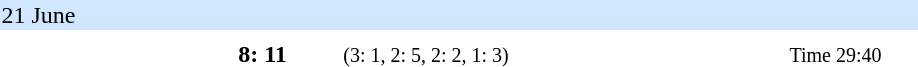<table style="text-align:center">
<tr style="text-align:left; background:#d0e7ff;">
<td colspan=6>21 June</td>
</tr>
<tr style="font-size:90%; vertical-align:top;">
<th width=140></th>
<th width=60></th>
<th width=150></th>
<th width=140></th>
<th width=100></th>
</tr>
<tr>
<td align=right></td>
<td><strong>8: 11</strong></td>
<td><small>(3: 1, 2: 5, 2: 2, 1: 3)</small></td>
<td align=left><strong></strong></td>
<td><small>Time 29:40</small></td>
<td></td>
</tr>
</table>
